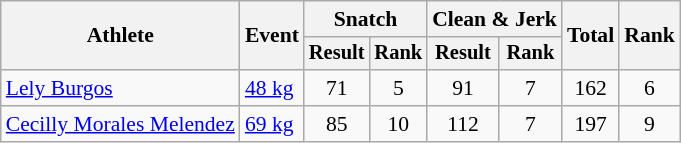<table class="wikitable" style="font-size:90%">
<tr>
<th rowspan=2>Athlete</th>
<th rowspan=2>Event</th>
<th colspan="2">Snatch</th>
<th colspan="2">Clean & Jerk</th>
<th rowspan="2">Total</th>
<th rowspan="2">Rank</th>
</tr>
<tr style="font-size:95%">
<th>Result</th>
<th>Rank</th>
<th>Result</th>
<th>Rank</th>
</tr>
<tr align=center>
<td align=left><a href='#'>Lely Burgos</a></td>
<td align=left><a href='#'>48 kg</a></td>
<td>71</td>
<td>5</td>
<td>91</td>
<td>7</td>
<td>162</td>
<td>6</td>
</tr>
<tr align=center>
<td align=left><a href='#'>Cecilly Morales Melendez</a></td>
<td align=left><a href='#'>69 kg</a></td>
<td>85</td>
<td>10</td>
<td>112</td>
<td>7</td>
<td>197</td>
<td>9</td>
</tr>
</table>
